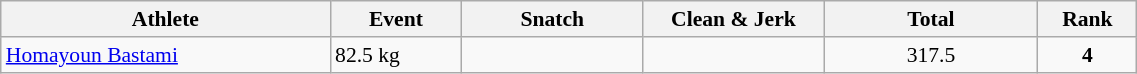<table class="wikitable" width="60%" style="text-align:center; font-size:90%">
<tr>
<th width="20%">Athlete</th>
<th width="8%">Event</th>
<th width="11%">Snatch</th>
<th width="11%">Clean & Jerk</th>
<th width="13%">Total</th>
<th width="6%">Rank</th>
</tr>
<tr>
<td align="left"><a href='#'>Homayoun Bastami</a></td>
<td align="left">82.5 kg</td>
<td></td>
<td></td>
<td>317.5</td>
<td><strong>4</strong></td>
</tr>
</table>
